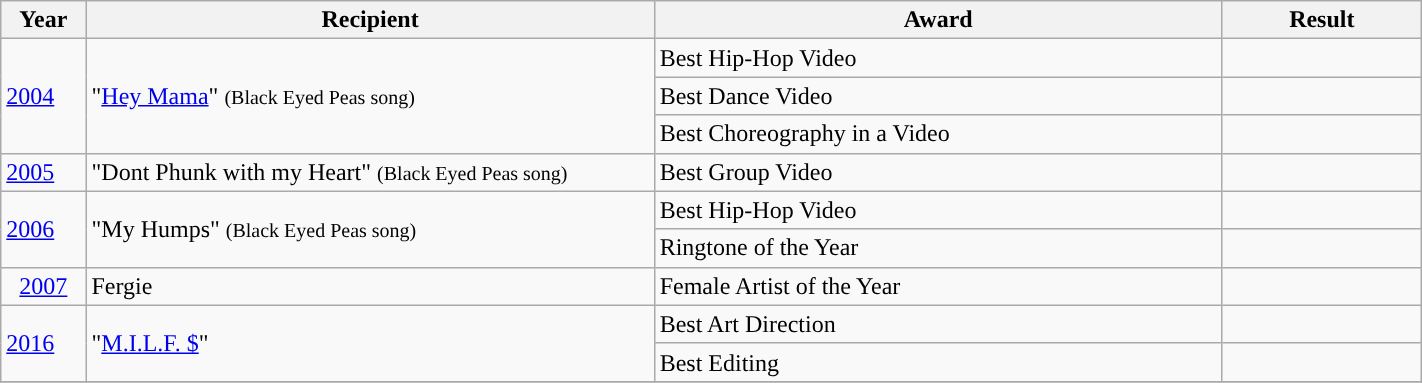<table style="width: 75%;" class="wikitable">
<tr>
<th style="width:6%;"><strong>Year</strong></th>
<th style="width:40%;"><strong>Recipient</strong></th>
<th style="width:40%;"><strong>Award</strong></th>
<th style="width:14%;"><strong>Result</strong></th>
</tr>
<tr>
<td rowspan=3><a href='#'>2004</a></td>
<td rowspan=3>"<a href='#'>Hey Mama</a>" <small>(Black Eyed Peas song)</small></td>
<td>Best Hip-Hop Video</td>
<td></td>
</tr>
<tr>
<td>Best Dance Video</td>
<td></td>
</tr>
<tr>
<td>Best Choreography in a Video</td>
<td></td>
</tr>
<tr>
<td><a href='#'>2005</a></td>
<td>"Dont Phunk with my Heart" <small>(Black Eyed Peas song)</small></td>
<td>Best Group Video</td>
<td></td>
</tr>
<tr>
<td rowspan=2><a href='#'>2006</a></td>
<td rowspan=2>"My Humps" <small>(Black Eyed Peas song)</small></td>
<td>Best Hip-Hop Video</td>
<td></td>
</tr>
<tr>
<td>Ringtone of the Year</td>
<td></td>
</tr>
<tr>
<td rowspan="1" style="text-align:center;"><a href='#'>2007</a></td>
<td rowspan="1" style="text-align:left;">Fergie</td>
<td>Female Artist of the Year</td>
<td></td>
</tr>
<tr>
<td rowspan=2><a href='#'>2016</a></td>
<td rowspan=2>"<a href='#'>M.I.L.F. $</a>"</td>
<td>Best Art Direction</td>
<td></td>
</tr>
<tr>
<td>Best Editing</td>
<td></td>
</tr>
<tr>
</tr>
</table>
